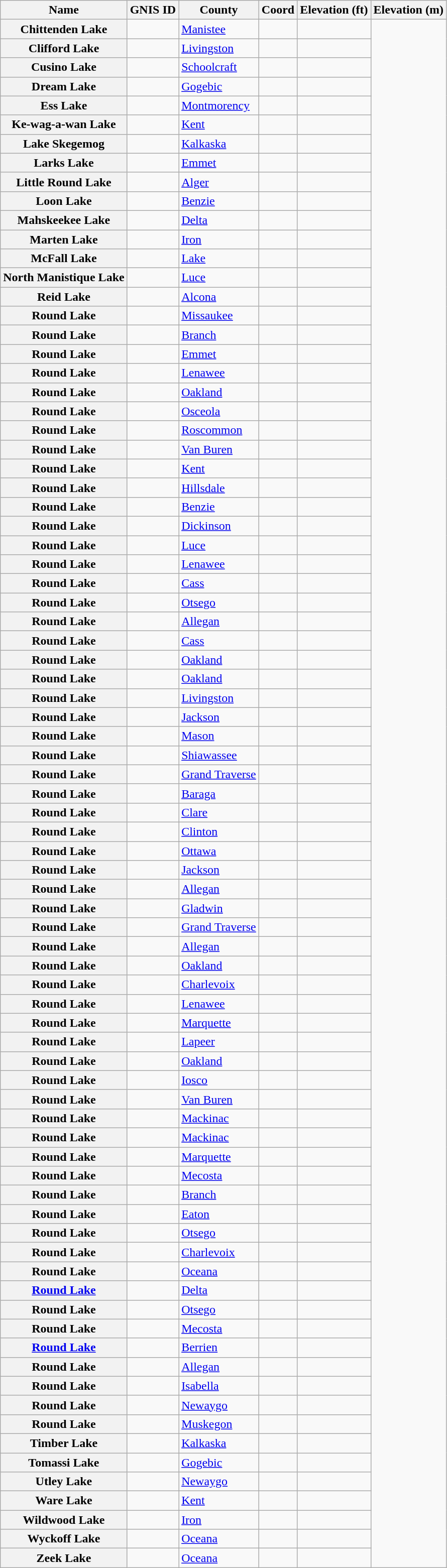<table class="wikitable sortable plainrowheaders">
<tr>
<th scope="row">Name</th>
<th scope="row">GNIS ID</th>
<th scope="row">County</th>
<th scope="row">Coord</th>
<th scope="row">Elevation (ft)</th>
<th scope="row" class="unsortable">Elevation (m)</th>
</tr>
<tr>
<th scope="row">Chittenden Lake</th>
<td></td>
<td><a href='#'>Manistee</a></td>
<td></td>
<td></td>
</tr>
<tr>
<th scope="row">Clifford Lake</th>
<td></td>
<td><a href='#'>Livingston</a></td>
<td></td>
<td></td>
</tr>
<tr>
<th scope="row">Cusino Lake</th>
<td></td>
<td><a href='#'>Schoolcraft</a></td>
<td></td>
<td></td>
</tr>
<tr>
<th scope="row">Dream Lake</th>
<td></td>
<td><a href='#'>Gogebic</a></td>
<td></td>
<td></td>
</tr>
<tr>
<th scope="row">Ess Lake</th>
<td></td>
<td><a href='#'>Montmorency</a></td>
<td></td>
<td></td>
</tr>
<tr>
<th scope="row">Ke-wag-a-wan Lake</th>
<td></td>
<td><a href='#'>Kent</a></td>
<td></td>
<td></td>
</tr>
<tr>
<th scope="row">Lake Skegemog</th>
<td></td>
<td><a href='#'>Kalkaska</a></td>
<td></td>
<td></td>
</tr>
<tr>
<th scope="row">Larks Lake</th>
<td></td>
<td><a href='#'>Emmet</a></td>
<td></td>
<td></td>
</tr>
<tr>
<th scope="row">Little Round Lake</th>
<td></td>
<td><a href='#'>Alger</a></td>
<td></td>
<td></td>
</tr>
<tr>
<th scope="row">Loon Lake</th>
<td></td>
<td><a href='#'>Benzie</a></td>
<td></td>
<td></td>
</tr>
<tr>
<th scope="row">Mahskeekee Lake</th>
<td></td>
<td><a href='#'>Delta</a></td>
<td></td>
<td></td>
</tr>
<tr>
<th scope="row">Marten Lake</th>
<td></td>
<td><a href='#'>Iron</a></td>
<td></td>
<td></td>
</tr>
<tr>
<th scope="row">McFall Lake</th>
<td></td>
<td><a href='#'>Lake</a></td>
<td></td>
<td></td>
</tr>
<tr>
<th scope="row">North Manistique Lake</th>
<td></td>
<td><a href='#'>Luce</a></td>
<td></td>
<td></td>
</tr>
<tr>
<th scope="row">Reid Lake</th>
<td></td>
<td><a href='#'>Alcona</a></td>
<td></td>
<td></td>
</tr>
<tr>
<th scope="row">Round Lake</th>
<td></td>
<td><a href='#'>Missaukee</a></td>
<td></td>
<td></td>
</tr>
<tr>
<th scope="row">Round Lake</th>
<td></td>
<td><a href='#'>Branch</a></td>
<td></td>
<td></td>
</tr>
<tr>
<th scope="row">Round Lake</th>
<td></td>
<td><a href='#'>Emmet</a></td>
<td></td>
<td></td>
</tr>
<tr>
<th scope="row">Round Lake</th>
<td></td>
<td><a href='#'>Lenawee</a></td>
<td></td>
<td></td>
</tr>
<tr>
<th scope="row">Round Lake</th>
<td></td>
<td><a href='#'>Oakland</a></td>
<td></td>
<td></td>
</tr>
<tr>
<th scope="row">Round Lake</th>
<td></td>
<td><a href='#'>Osceola</a></td>
<td></td>
<td></td>
</tr>
<tr>
<th scope="row">Round Lake</th>
<td></td>
<td><a href='#'>Roscommon</a></td>
<td></td>
<td></td>
</tr>
<tr>
<th scope="row">Round Lake</th>
<td></td>
<td><a href='#'>Van Buren</a></td>
<td></td>
<td></td>
</tr>
<tr>
<th scope="row">Round Lake</th>
<td></td>
<td><a href='#'>Kent</a></td>
<td></td>
<td></td>
</tr>
<tr>
<th scope="row">Round Lake</th>
<td></td>
<td><a href='#'>Hillsdale</a></td>
<td></td>
<td></td>
</tr>
<tr>
<th scope="row">Round Lake</th>
<td></td>
<td><a href='#'>Benzie</a></td>
<td></td>
<td></td>
</tr>
<tr>
<th scope="row">Round Lake</th>
<td></td>
<td><a href='#'>Dickinson</a></td>
<td></td>
<td></td>
</tr>
<tr>
<th scope="row">Round Lake</th>
<td></td>
<td><a href='#'>Luce</a></td>
<td></td>
<td></td>
</tr>
<tr>
<th scope="row">Round Lake</th>
<td></td>
<td><a href='#'>Lenawee</a></td>
<td></td>
<td></td>
</tr>
<tr>
<th scope="row">Round Lake</th>
<td></td>
<td><a href='#'>Cass</a></td>
<td></td>
<td></td>
</tr>
<tr>
<th scope="row">Round Lake</th>
<td></td>
<td><a href='#'>Otsego</a></td>
<td></td>
<td></td>
</tr>
<tr>
<th scope="row">Round Lake</th>
<td></td>
<td><a href='#'>Allegan</a></td>
<td></td>
<td></td>
</tr>
<tr>
<th scope="row">Round Lake</th>
<td></td>
<td><a href='#'>Cass</a></td>
<td></td>
<td></td>
</tr>
<tr>
<th scope="row">Round Lake</th>
<td></td>
<td><a href='#'>Oakland</a></td>
<td></td>
<td></td>
</tr>
<tr>
<th scope="row">Round Lake</th>
<td></td>
<td><a href='#'>Oakland</a></td>
<td></td>
<td></td>
</tr>
<tr>
<th scope="row">Round Lake</th>
<td></td>
<td><a href='#'>Livingston</a></td>
<td></td>
<td></td>
</tr>
<tr>
<th scope="row">Round Lake</th>
<td></td>
<td><a href='#'>Jackson</a></td>
<td></td>
<td></td>
</tr>
<tr>
<th scope="row">Round Lake</th>
<td></td>
<td><a href='#'>Mason</a></td>
<td></td>
<td></td>
</tr>
<tr>
<th scope="row">Round Lake</th>
<td></td>
<td><a href='#'>Shiawassee</a></td>
<td></td>
<td></td>
</tr>
<tr>
<th scope="row">Round Lake</th>
<td></td>
<td><a href='#'>Grand Traverse</a></td>
<td></td>
<td></td>
</tr>
<tr>
<th scope="row">Round Lake</th>
<td></td>
<td><a href='#'>Baraga</a></td>
<td></td>
<td></td>
</tr>
<tr>
<th scope="row">Round Lake</th>
<td></td>
<td><a href='#'>Clare</a></td>
<td></td>
<td></td>
</tr>
<tr>
<th scope="row">Round Lake</th>
<td></td>
<td><a href='#'>Clinton</a></td>
<td></td>
<td></td>
</tr>
<tr>
<th scope="row">Round Lake</th>
<td></td>
<td><a href='#'>Ottawa</a></td>
<td></td>
<td></td>
</tr>
<tr>
<th scope="row">Round Lake</th>
<td></td>
<td><a href='#'>Jackson</a></td>
<td></td>
<td></td>
</tr>
<tr>
<th scope="row">Round Lake</th>
<td></td>
<td><a href='#'>Allegan</a></td>
<td></td>
<td></td>
</tr>
<tr>
<th scope="row">Round Lake</th>
<td></td>
<td><a href='#'>Gladwin</a></td>
<td></td>
<td></td>
</tr>
<tr>
<th scope="row">Round Lake</th>
<td></td>
<td><a href='#'>Grand Traverse</a></td>
<td></td>
<td></td>
</tr>
<tr>
<th scope="row">Round Lake</th>
<td></td>
<td><a href='#'>Allegan</a></td>
<td></td>
<td></td>
</tr>
<tr>
<th scope="row">Round Lake</th>
<td></td>
<td><a href='#'>Oakland</a></td>
<td></td>
<td></td>
</tr>
<tr>
<th scope="row">Round Lake</th>
<td></td>
<td><a href='#'>Charlevoix</a></td>
<td></td>
<td></td>
</tr>
<tr>
<th scope="row">Round Lake</th>
<td></td>
<td><a href='#'>Lenawee</a></td>
<td></td>
<td></td>
</tr>
<tr>
<th scope="row">Round Lake</th>
<td></td>
<td><a href='#'>Marquette</a></td>
<td></td>
<td></td>
</tr>
<tr>
<th scope="row">Round Lake</th>
<td></td>
<td><a href='#'>Lapeer</a></td>
<td></td>
<td></td>
</tr>
<tr>
<th scope="row">Round Lake</th>
<td></td>
<td><a href='#'>Oakland</a></td>
<td></td>
<td></td>
</tr>
<tr>
<th scope="row">Round Lake</th>
<td></td>
<td><a href='#'>Iosco</a></td>
<td></td>
<td></td>
</tr>
<tr>
<th scope="row">Round Lake</th>
<td></td>
<td><a href='#'>Van Buren</a></td>
<td></td>
<td></td>
</tr>
<tr>
<th scope="row">Round Lake</th>
<td></td>
<td><a href='#'>Mackinac</a></td>
<td></td>
<td></td>
</tr>
<tr>
<th scope="row">Round Lake</th>
<td></td>
<td><a href='#'>Mackinac</a></td>
<td></td>
<td></td>
</tr>
<tr>
<th scope="row">Round Lake</th>
<td></td>
<td><a href='#'>Marquette</a></td>
<td></td>
<td></td>
</tr>
<tr>
<th scope="row">Round Lake</th>
<td></td>
<td><a href='#'>Mecosta</a></td>
<td></td>
<td></td>
</tr>
<tr>
<th scope="row">Round Lake</th>
<td></td>
<td><a href='#'>Branch</a></td>
<td></td>
<td></td>
</tr>
<tr>
<th scope="row">Round Lake</th>
<td></td>
<td><a href='#'>Eaton</a></td>
<td></td>
<td></td>
</tr>
<tr>
<th scope="row">Round Lake</th>
<td></td>
<td><a href='#'>Otsego</a></td>
<td></td>
<td></td>
</tr>
<tr>
<th scope="row">Round Lake</th>
<td></td>
<td><a href='#'>Charlevoix</a></td>
<td></td>
<td></td>
</tr>
<tr>
<th scope="row">Round Lake</th>
<td></td>
<td><a href='#'>Oceana</a></td>
<td></td>
<td></td>
</tr>
<tr>
<th scope="row"><a href='#'>Round Lake</a></th>
<td></td>
<td><a href='#'>Delta</a></td>
<td></td>
<td></td>
</tr>
<tr>
<th scope="row">Round Lake</th>
<td></td>
<td><a href='#'>Otsego</a></td>
<td></td>
<td></td>
</tr>
<tr>
<th scope="row">Round Lake</th>
<td></td>
<td><a href='#'>Mecosta</a></td>
<td></td>
<td></td>
</tr>
<tr>
<th scope="row"><a href='#'>Round Lake</a></th>
<td></td>
<td><a href='#'>Berrien</a></td>
<td></td>
<td></td>
</tr>
<tr>
<th scope="row">Round Lake</th>
<td></td>
<td><a href='#'>Allegan</a></td>
<td></td>
<td></td>
</tr>
<tr>
<th scope="row">Round Lake</th>
<td></td>
<td><a href='#'>Isabella</a></td>
<td></td>
<td></td>
</tr>
<tr>
<th scope="row">Round Lake</th>
<td></td>
<td><a href='#'>Newaygo</a></td>
<td></td>
<td></td>
</tr>
<tr>
<th scope="row">Round Lake</th>
<td></td>
<td><a href='#'>Muskegon</a></td>
<td></td>
<td></td>
</tr>
<tr>
<th scope="row">Timber Lake</th>
<td></td>
<td><a href='#'>Kalkaska</a></td>
<td></td>
<td></td>
</tr>
<tr>
<th scope="row">Tomassi Lake</th>
<td></td>
<td><a href='#'>Gogebic</a></td>
<td></td>
<td></td>
</tr>
<tr>
<th scope="row">Utley Lake</th>
<td></td>
<td><a href='#'>Newaygo</a></td>
<td></td>
<td></td>
</tr>
<tr>
<th scope="row">Ware Lake</th>
<td></td>
<td><a href='#'>Kent</a></td>
<td></td>
<td></td>
</tr>
<tr>
<th scope="row">Wildwood Lake</th>
<td></td>
<td><a href='#'>Iron</a></td>
<td></td>
<td></td>
</tr>
<tr>
<th scope="row">Wyckoff Lake</th>
<td></td>
<td><a href='#'>Oceana</a></td>
<td></td>
<td></td>
</tr>
<tr>
<th scope="row">Zeek Lake</th>
<td></td>
<td><a href='#'>Oceana</a></td>
<td></td>
<td></td>
</tr>
</table>
